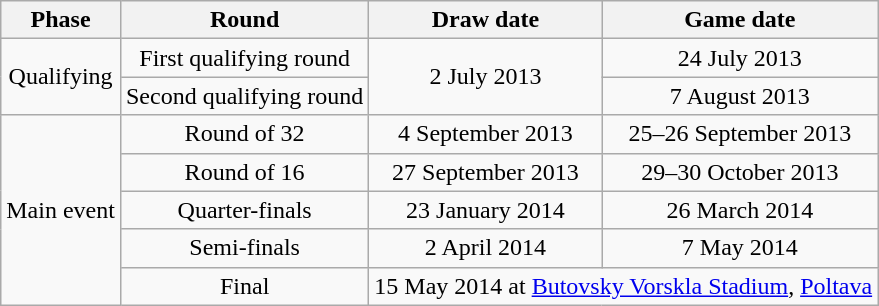<table class="wikitable" style="text-align:center">
<tr>
<th>Phase</th>
<th>Round</th>
<th>Draw date</th>
<th>Game date</th>
</tr>
<tr>
<td rowspan=2>Qualifying</td>
<td>First qualifying round</td>
<td rowspan=2>2 July 2013</td>
<td>24 July 2013</td>
</tr>
<tr>
<td>Second qualifying round</td>
<td>7 August 2013</td>
</tr>
<tr>
<td rowspan=5>Main event</td>
<td>Round of 32</td>
<td>4 September 2013</td>
<td>25–26 September 2013</td>
</tr>
<tr>
<td>Round of 16</td>
<td>27 September 2013</td>
<td>29–30 October 2013</td>
</tr>
<tr>
<td>Quarter-finals</td>
<td>23 January 2014</td>
<td>26 March 2014</td>
</tr>
<tr>
<td>Semi-finals</td>
<td>2 April 2014</td>
<td>7 May 2014</td>
</tr>
<tr>
<td>Final</td>
<td colspan=2>15 May 2014 at <a href='#'>Butovsky Vorskla Stadium</a>, <a href='#'>Poltava</a></td>
</tr>
</table>
